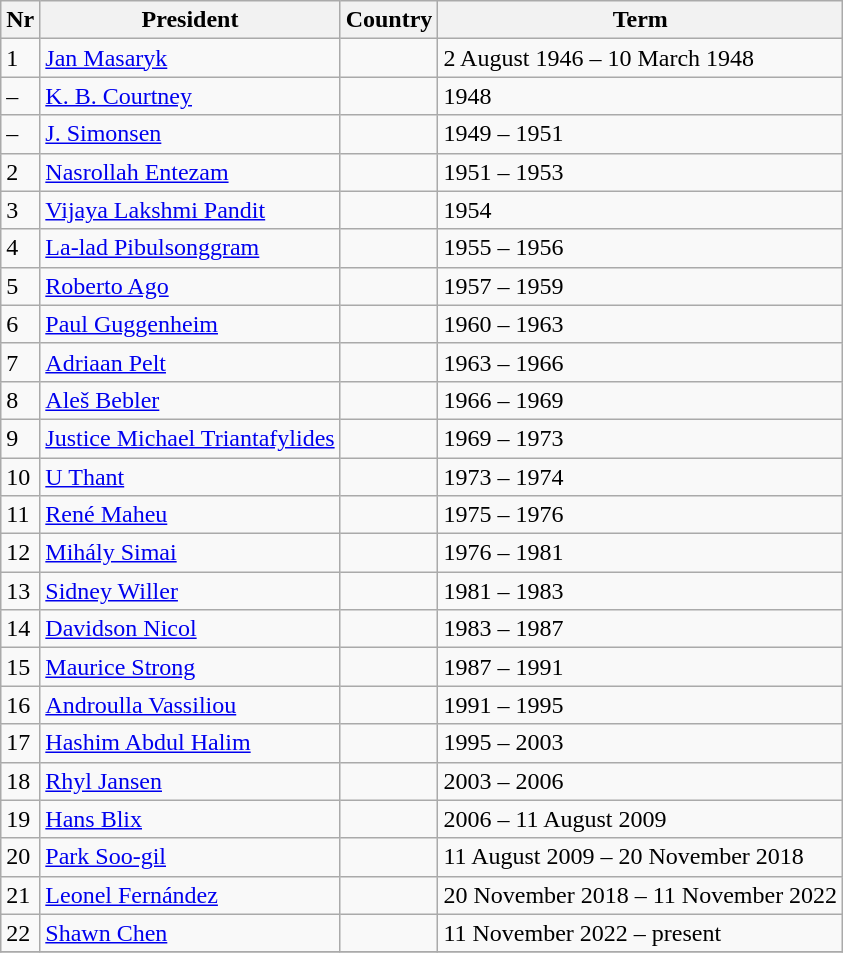<table class="sortable wikitable">
<tr>
<th>Nr</th>
<th>President</th>
<th>Country</th>
<th>Term</th>
</tr>
<tr>
<td>1</td>
<td><a href='#'>Jan Masaryk</a></td>
<td></td>
<td>2 August 1946 – 10 March 1948</td>
</tr>
<tr>
<td>–</td>
<td><a href='#'>K. B. Courtney</a></td>
<td></td>
<td>1948</td>
</tr>
<tr>
<td>–</td>
<td><a href='#'>J. Simonsen</a></td>
<td></td>
<td>1949 – 1951</td>
</tr>
<tr>
<td>2</td>
<td><a href='#'>Nasrollah Entezam</a></td>
<td></td>
<td>1951 – 1953</td>
</tr>
<tr>
<td>3</td>
<td><a href='#'>Vijaya Lakshmi Pandit</a></td>
<td></td>
<td>1954</td>
</tr>
<tr>
<td>4</td>
<td><a href='#'>La-lad Pibulsonggram</a></td>
<td></td>
<td>1955 – 1956</td>
</tr>
<tr>
<td>5</td>
<td><a href='#'>Roberto Ago</a></td>
<td></td>
<td>1957 – 1959</td>
</tr>
<tr>
<td>6</td>
<td><a href='#'>Paul Guggenheim</a></td>
<td></td>
<td>1960 – 1963</td>
</tr>
<tr>
<td>7</td>
<td><a href='#'>Adriaan Pelt</a></td>
<td></td>
<td>1963 – 1966</td>
</tr>
<tr>
<td>8</td>
<td><a href='#'>Aleš Bebler</a></td>
<td></td>
<td>1966 – 1969</td>
</tr>
<tr>
<td>9</td>
<td><a href='#'>Justice Michael Triantafylides</a></td>
<td></td>
<td>1969 – 1973</td>
</tr>
<tr>
<td>10</td>
<td><a href='#'>U Thant</a></td>
<td></td>
<td>1973 – 1974</td>
</tr>
<tr>
<td>11</td>
<td><a href='#'>René Maheu</a></td>
<td></td>
<td>1975 – 1976</td>
</tr>
<tr>
<td>12</td>
<td><a href='#'>Mihály Simai</a></td>
<td></td>
<td>1976 – 1981</td>
</tr>
<tr>
<td>13</td>
<td><a href='#'>Sidney Willer</a></td>
<td></td>
<td>1981 – 1983</td>
</tr>
<tr>
<td>14</td>
<td><a href='#'>Davidson Nicol</a></td>
<td></td>
<td>1983 – 1987</td>
</tr>
<tr>
<td>15</td>
<td><a href='#'>Maurice Strong</a></td>
<td></td>
<td>1987 – 1991</td>
</tr>
<tr>
<td>16</td>
<td><a href='#'>Androulla Vassiliou</a></td>
<td></td>
<td>1991 – 1995</td>
</tr>
<tr>
<td>17</td>
<td><a href='#'>Hashim Abdul Halim</a></td>
<td></td>
<td>1995 – 2003</td>
</tr>
<tr>
<td>18</td>
<td><a href='#'>Rhyl Jansen</a></td>
<td></td>
<td>2003 – 2006</td>
</tr>
<tr>
<td>19</td>
<td><a href='#'>Hans Blix</a></td>
<td></td>
<td>2006 – 11 August 2009</td>
</tr>
<tr>
<td>20</td>
<td><a href='#'>Park Soo-gil</a></td>
<td></td>
<td>11 August 2009 – 20 November 2018</td>
</tr>
<tr>
<td>21</td>
<td><a href='#'>Leonel Fernández</a></td>
<td></td>
<td>20 November 2018 – 11 November 2022</td>
</tr>
<tr>
<td>22</td>
<td><a href='#'>Shawn Chen</a></td>
<td></td>
<td>11 November 2022 – present</td>
</tr>
<tr>
</tr>
</table>
